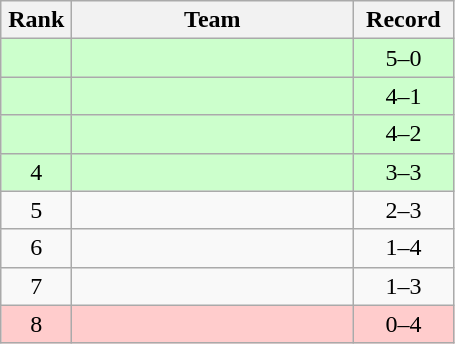<table class="wikitable" style="text-align: center;">
<tr>
<th width=40>Rank</th>
<th width=180>Team</th>
<th width=60>Record</th>
</tr>
<tr bgcolor=ccffcc>
<td></td>
<td align=left></td>
<td>5–0</td>
</tr>
<tr bgcolor=ccffcc>
<td></td>
<td align=left></td>
<td>4–1</td>
</tr>
<tr bgcolor=ccffcc>
<td></td>
<td align=left></td>
<td>4–2</td>
</tr>
<tr bgcolor=ccffcc>
<td>4</td>
<td align=left></td>
<td>3–3</td>
</tr>
<tr>
<td>5</td>
<td align=left></td>
<td>2–3</td>
</tr>
<tr>
<td>6</td>
<td align=left></td>
<td>1–4</td>
</tr>
<tr>
<td>7</td>
<td align=left></td>
<td>1–3</td>
</tr>
<tr bgcolor=ffcccc>
<td>8</td>
<td align=left></td>
<td>0–4</td>
</tr>
</table>
